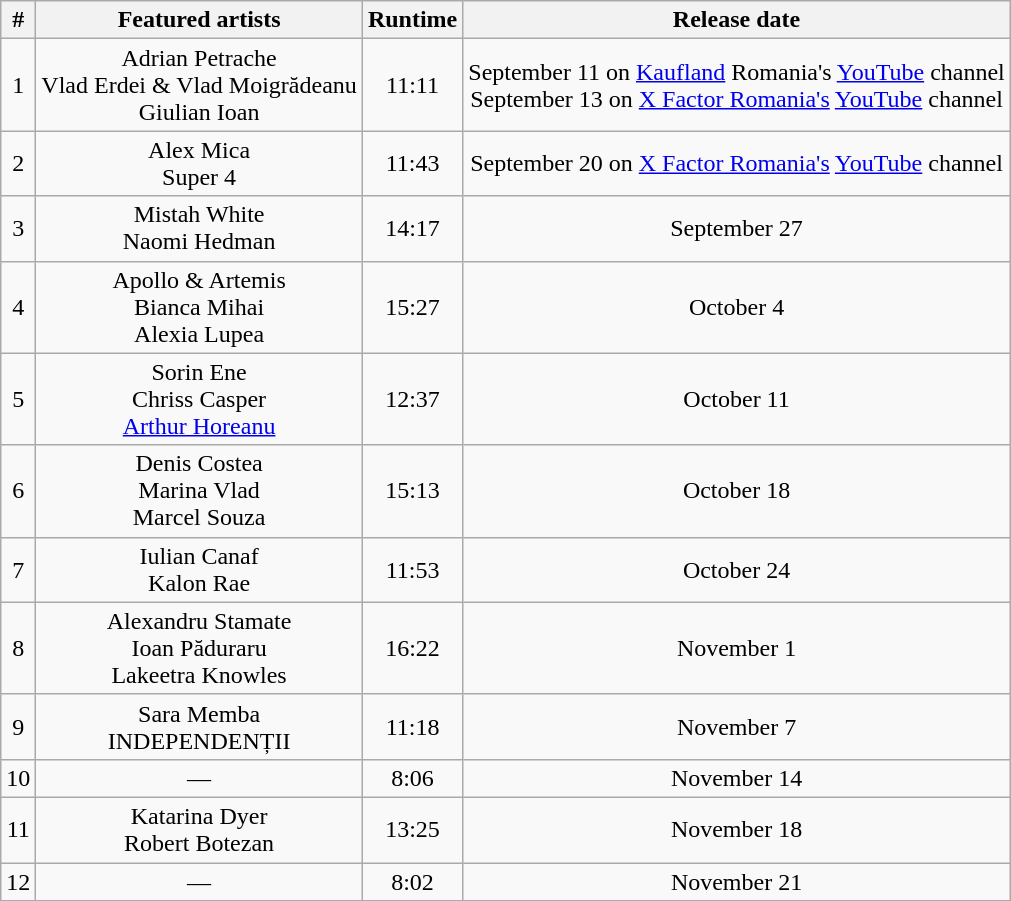<table class="wikitable" style="text-align:center;">
<tr>
<th width="12">#</th>
<th>Featured artists</th>
<th>Runtime</th>
<th>Release date</th>
</tr>
<tr>
<td>1</td>
<td>Adrian Petrache<br>Vlad Erdei & Vlad Moigrădeanu<br>Giulian Ioan</td>
<td>11:11</td>
<td>September 11 on <a href='#'>Kaufland</a> Romania's <a href='#'>YouTube</a> channel<br>September 13 on <a href='#'>X Factor Romania's</a> <a href='#'>YouTube</a> channel</td>
</tr>
<tr>
<td>2</td>
<td>Alex Mica<br>Super 4</td>
<td>11:43</td>
<td>September 20 on <a href='#'>X Factor Romania's</a> <a href='#'>YouTube</a> channel</td>
</tr>
<tr>
<td>3</td>
<td>Mistah White<br>Naomi Hedman</td>
<td>14:17</td>
<td>September 27</td>
</tr>
<tr>
<td>4</td>
<td>Apollo & Artemis<br>Bianca Mihai<br>Alexia Lupea</td>
<td>15:27</td>
<td>October 4</td>
</tr>
<tr>
<td>5</td>
<td>Sorin Ene<br>Chriss Casper<br><a href='#'>Arthur Horeanu</a></td>
<td>12:37</td>
<td>October 11</td>
</tr>
<tr>
<td>6</td>
<td>Denis Costea<br>Marina Vlad<br>Marcel Souza</td>
<td>15:13</td>
<td>October 18</td>
</tr>
<tr>
<td>7</td>
<td>Iulian Canaf<br>Kalon Rae</td>
<td>11:53</td>
<td>October 24</td>
</tr>
<tr>
<td>8</td>
<td>Alexandru Stamate<br>Ioan Păduraru<br>Lakeetra Knowles</td>
<td>16:22</td>
<td>November 1</td>
</tr>
<tr>
<td>9</td>
<td>Sara Memba<br>INDEPENDENȚII</td>
<td>11:18</td>
<td>November 7</td>
</tr>
<tr>
<td>10</td>
<td>—</td>
<td>8:06</td>
<td>November 14</td>
</tr>
<tr>
<td>11</td>
<td>Katarina Dyer<br>Robert Botezan</td>
<td>13:25</td>
<td>November 18</td>
</tr>
<tr>
<td>12</td>
<td>—</td>
<td>8:02</td>
<td>November 21</td>
</tr>
</table>
